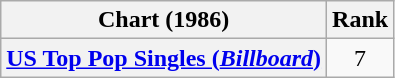<table class="wikitable plainrowheaders">
<tr>
<th>Chart (1986)</th>
<th>Rank</th>
</tr>
<tr>
<th scope="row"><a href='#'>US Top Pop Singles (<em>Billboard</em>)</a></th>
<td style="text-align:center;">7</td>
</tr>
</table>
